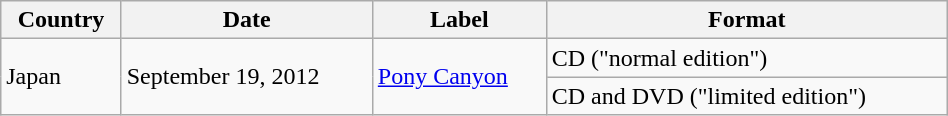<table class="wikitable" style="width:50%">
<tr>
<th>Country</th>
<th>Date</th>
<th>Label</th>
<th>Format</th>
</tr>
<tr>
<td rowspan=2>Japan</td>
<td rowspan=2>September 19, 2012</td>
<td rowspan=2><a href='#'>Pony Canyon</a></td>
<td>CD ("normal edition")</td>
</tr>
<tr>
<td>CD and DVD ("limited edition")</td>
</tr>
</table>
